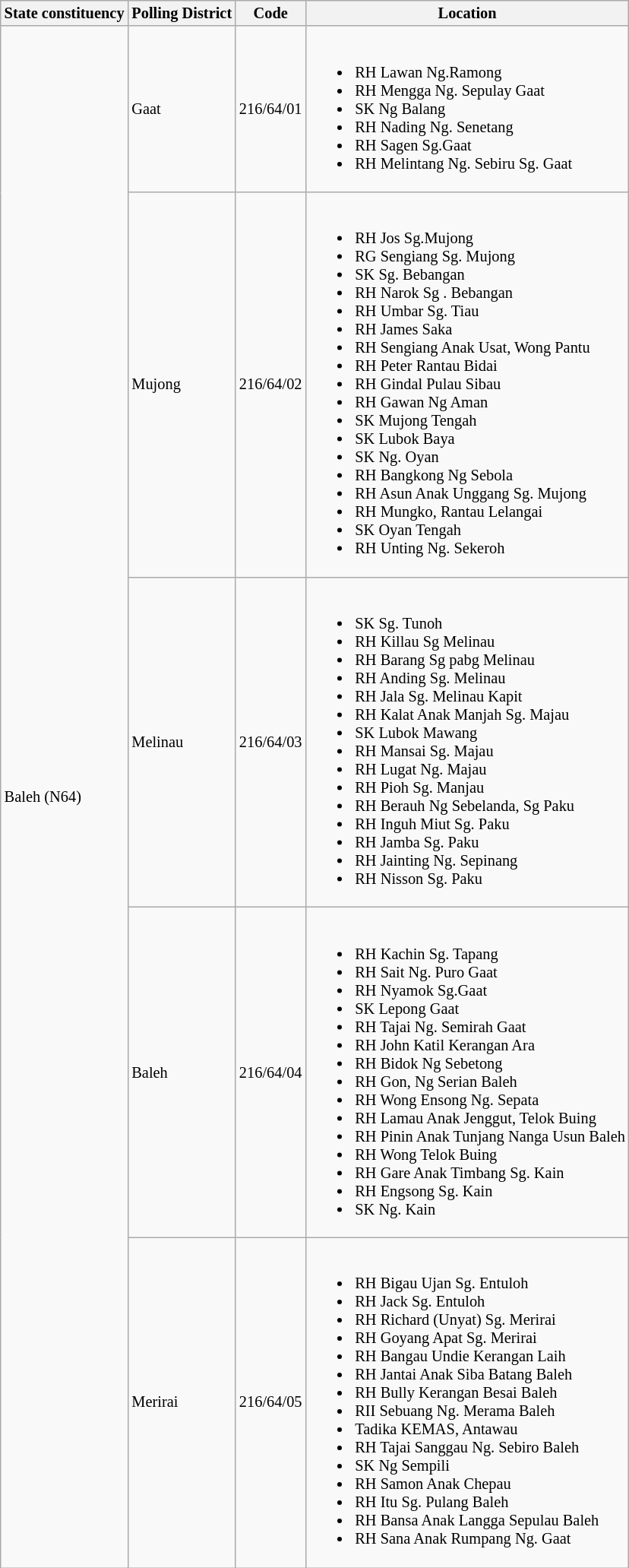<table class="wikitable sortable mw-collapsible" style="white-space:nowrap;font-size:85%">
<tr>
<th>State constituency</th>
<th>Polling District</th>
<th>Code</th>
<th>Location</th>
</tr>
<tr>
<td rowspan="5">Baleh (N64)</td>
<td>Gaat</td>
<td>216/64/01</td>
<td><br><ul><li>RH Lawan Ng.Ramong</li><li>RH Mengga Ng. Sepulay Gaat</li><li>SK Ng Balang</li><li>RH Nading Ng. Senetang</li><li>RH Sagen Sg.Gaat</li><li>RH Melintang Ng. Sebiru Sg. Gaat</li></ul></td>
</tr>
<tr>
<td>Mujong</td>
<td>216/64/02</td>
<td><br><ul><li>RH Jos Sg.Mujong</li><li>RG Sengiang Sg. Mujong</li><li>SK Sg. Bebangan</li><li>RH Narok Sg . Bebangan</li><li>RH Umbar Sg. Tiau</li><li>RH James Saka</li><li>RH Sengiang Anak Usat, Wong Pantu</li><li>RH Peter Rantau Bidai</li><li>RH Gindal Pulau Sibau</li><li>RH Gawan Ng  Aman</li><li>SK Mujong Tengah</li><li>SK Lubok Baya</li><li>SK Ng. Oyan</li><li>RH Bangkong Ng Sebola</li><li>RH Asun Anak Unggang Sg. Mujong</li><li>RH Mungko, Rantau Lelangai</li><li>SK Oyan Tengah</li><li>RH Unting Ng. Sekeroh</li></ul></td>
</tr>
<tr>
<td>Melinau</td>
<td>216/64/03</td>
<td><br><ul><li>SK Sg. Tunoh</li><li>RH Killau Sg Melinau</li><li>RH Barang Sg  pabg Melinau</li><li>RH Anding Sg. Melinau</li><li>RH Jala Sg. Melinau Kapit</li><li>RH Kalat Anak Manjah Sg. Majau</li><li>SK Lubok Mawang</li><li>RH Mansai Sg. Majau</li><li>RH Lugat Ng. Majau</li><li>RH Pioh Sg. Manjau</li><li>RH Berauh Ng Sebelanda, Sg Paku</li><li>RH Inguh Miut Sg. Paku</li><li>RH Jamba Sg. Paku</li><li>RH Jainting Ng. Sepinang</li><li>RH Nisson Sg. Paku</li></ul></td>
</tr>
<tr>
<td>Baleh</td>
<td>216/64/04</td>
<td><br><ul><li>RH Kachin Sg. Tapang</li><li>RH Sait Ng. Puro Gaat</li><li>RH Nyamok Sg.Gaat</li><li>SK Lepong Gaat</li><li>RH Tajai Ng. Semirah Gaat</li><li>RH John Katil Kerangan Ara</li><li>RH Bidok Ng  Sebetong</li><li>RH Gon, Ng Serian Baleh</li><li>RH Wong Ensong Ng. Sepata</li><li>RH Lamau Anak Jenggut, Telok Buing</li><li>RH Pinin Anak Tunjang Nanga Usun Baleh</li><li>RH Wong Telok Buing</li><li>RH Gare Anak Timbang Sg. Kain</li><li>RH Engsong Sg. Kain</li><li>SK Ng. Kain</li></ul></td>
</tr>
<tr>
<td>Merirai</td>
<td>216/64/05</td>
<td><br><ul><li>RH Bigau Ujan Sg. Entuloh</li><li>RH Jack Sg. Entuloh</li><li>RH Richard (Unyat) Sg. Merirai</li><li>RH Goyang Apat Sg. Merirai</li><li>RH Bangau Undie Kerangan Laih</li><li>RH Jantai Anak Siba Batang Baleh</li><li>RH Bully Kerangan Besai Baleh</li><li>RII Sebuang Ng. Merama Baleh</li><li>Tadika KEMAS, Antawau</li><li>RH Tajai Sanggau Ng. Sebiro Baleh</li><li>SK Ng Sempili</li><li>RH Samon Anak Chepau</li><li>RH Itu Sg. Pulang Baleh</li><li>RH Bansa Anak Langga Sepulau Baleh</li><li>RH Sana Anak Rumpang Ng. Gaat</li></ul></td>
</tr>
</table>
